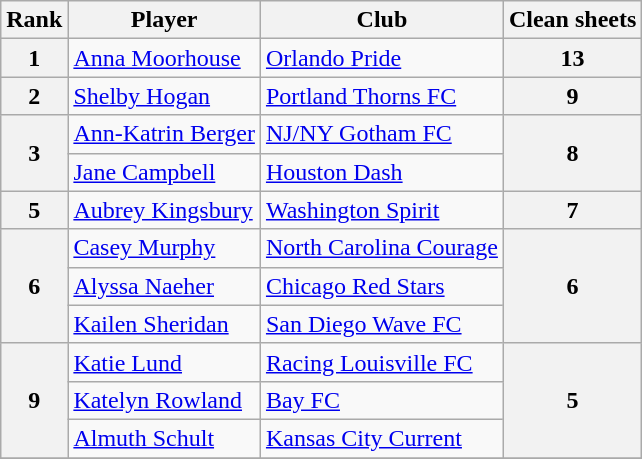<table class="wikitable">
<tr>
<th scope="col">Rank</th>
<th scope="col">Player</th>
<th scope="col">Club</th>
<th scope="col">Clean sheets</th>
</tr>
<tr>
<th rowspan=1 scope="row">1</th>
<td> <a href='#'>Anna Moorhouse</a></td>
<td><a href='#'>Orlando Pride</a></td>
<th rowspan=1 scope="row">13</th>
</tr>
<tr>
<th rowspan=1 scope="row">2</th>
<td> <a href='#'>Shelby Hogan</a></td>
<td><a href='#'>Portland Thorns FC</a></td>
<th rowspan=1 scope="row">9</th>
</tr>
<tr>
<th rowspan=2 scope="row">3</th>
<td> <a href='#'>Ann-Katrin Berger</a></td>
<td><a href='#'>NJ/NY Gotham FC</a></td>
<th rowspan=2 scope="row">8</th>
</tr>
<tr>
<td> <a href='#'>Jane Campbell</a></td>
<td><a href='#'>Houston Dash</a></td>
</tr>
<tr>
<th rowspan=1 scope="row">5</th>
<td> <a href='#'>Aubrey Kingsbury</a></td>
<td><a href='#'>Washington Spirit</a></td>
<th rowspan=1 scope="row">7</th>
</tr>
<tr>
<th rowspan=3 scope="row">6</th>
<td> <a href='#'>Casey Murphy</a></td>
<td><a href='#'>North Carolina Courage</a></td>
<th rowspan=3 scope="row">6</th>
</tr>
<tr>
<td> <a href='#'>Alyssa Naeher</a></td>
<td><a href='#'>Chicago Red Stars</a></td>
</tr>
<tr>
<td> <a href='#'>Kailen Sheridan</a></td>
<td><a href='#'>San Diego Wave FC</a></td>
</tr>
<tr>
<th rowspan=3 scope="row">9</th>
<td> <a href='#'>Katie Lund</a></td>
<td><a href='#'>Racing Louisville FC</a></td>
<th rowspan=3 scope="row">5</th>
</tr>
<tr>
<td> <a href='#'>Katelyn Rowland</a></td>
<td><a href='#'>Bay FC</a></td>
</tr>
<tr>
<td> <a href='#'>Almuth Schult</a></td>
<td><a href='#'>Kansas City Current</a></td>
</tr>
<tr>
</tr>
</table>
